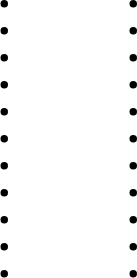<table>
<tr>
<td style="vertical-align:top; width:25%;"><br><ul><li></li><li></li><li></li><li></li><li></li><li></li><li></li><li></li><li></li><li></li><li></li></ul></td>
<td style="vertical-align:top; width:25%;"><br><ul><li></li><li></li><li></li><li></li><li></li><li></li><li></li><li></li><li></li><li></li><li></li></ul></td>
</tr>
</table>
